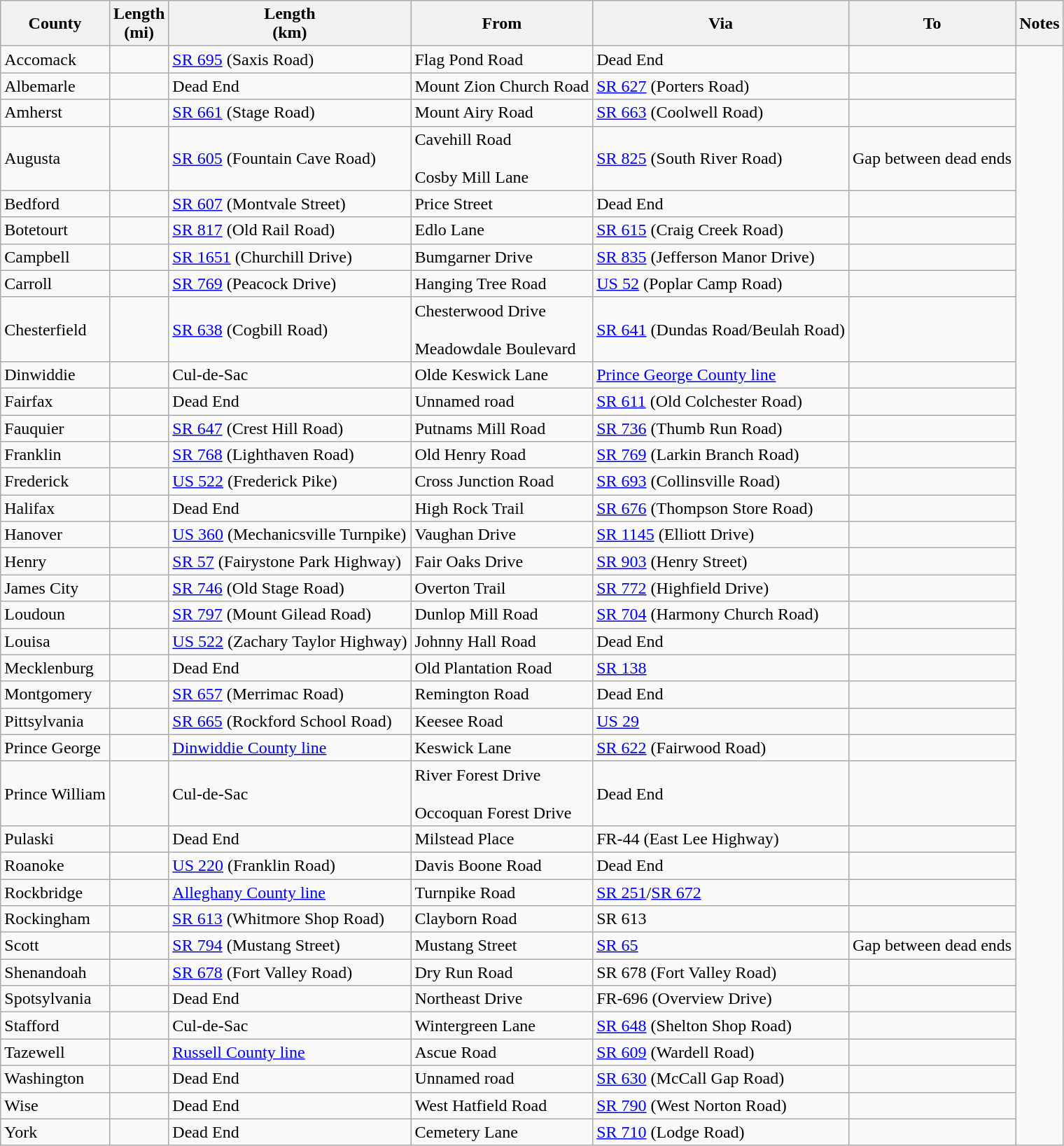<table class="wikitable sortable">
<tr>
<th>County</th>
<th>Length<br>(mi)</th>
<th>Length<br>(km)</th>
<th class="unsortable">From</th>
<th class="unsortable">Via</th>
<th class="unsortable">To</th>
<th class="unsortable">Notes</th>
</tr>
<tr>
<td id="Accomack">Accomack</td>
<td></td>
<td><a href='#'>SR 695</a> (Saxis Road)</td>
<td>Flag Pond Road</td>
<td>Dead End</td>
<td></td>
</tr>
<tr>
<td id="Albemarle">Albemarle</td>
<td></td>
<td>Dead End</td>
<td>Mount Zion Church Road</td>
<td><a href='#'>SR 627</a> (Porters Road)</td>
<td><br>
</td>
</tr>
<tr>
<td id="Amherst">Amherst</td>
<td></td>
<td><a href='#'>SR 661</a> (Stage Road)</td>
<td>Mount Airy Road</td>
<td><a href='#'>SR 663</a> (Coolwell Road)</td>
<td><br>
</td>
</tr>
<tr>
<td id="Augusta">Augusta</td>
<td></td>
<td><a href='#'>SR 605</a> (Fountain Cave Road)</td>
<td>Cavehill Road<br><br>Cosby Mill Lane</td>
<td><a href='#'>SR 825</a> (South River Road)</td>
<td>Gap between dead ends<br></td>
</tr>
<tr>
<td id="Bedford">Bedford</td>
<td></td>
<td><a href='#'>SR 607</a> (Montvale Street)</td>
<td>Price Street</td>
<td>Dead End</td>
<td><br></td>
</tr>
<tr>
<td id="Botetourt">Botetourt</td>
<td></td>
<td><a href='#'>SR 817</a> (Old Rail Road)</td>
<td>Edlo Lane</td>
<td><a href='#'>SR 615</a> (Craig Creek Road)</td>
<td><br>

</td>
</tr>
<tr>
<td id="Campbell">Campbell</td>
<td></td>
<td><a href='#'>SR 1651</a> (Churchill Drive)</td>
<td>Bumgarner Drive</td>
<td><a href='#'>SR 835</a> (Jefferson Manor Drive)</td>
<td><br></td>
</tr>
<tr>
<td id="Carroll">Carroll</td>
<td></td>
<td><a href='#'>SR 769</a> (Peacock Drive)</td>
<td>Hanging Tree Road</td>
<td><a href='#'>US 52</a> (Poplar Camp Road)</td>
<td><br>
</td>
</tr>
<tr>
<td id="Chesterfield">Chesterfield</td>
<td></td>
<td><a href='#'>SR 638</a> (Cogbill Road)</td>
<td>Chesterwood Drive<br><br>Meadowdale Boulevard</td>
<td><a href='#'>SR 641</a> (Dundas Road/Beulah Road)</td>
<td><br>



</td>
</tr>
<tr>
<td id="Dinwiddie">Dinwiddie</td>
<td></td>
<td>Cul-de-Sac</td>
<td>Olde Keswick Lane</td>
<td><a href='#'>Prince George County line</a></td>
<td><br></td>
</tr>
<tr>
<td id="Fairfax">Fairfax</td>
<td></td>
<td>Dead End</td>
<td>Unnamed road</td>
<td><a href='#'>SR 611</a> (Old Colchester Road)</td>
<td></td>
</tr>
<tr>
<td id="Fauquier">Fauquier</td>
<td></td>
<td><a href='#'>SR 647</a> (Crest Hill Road)</td>
<td>Putnams Mill Road</td>
<td><a href='#'>SR 736</a> (Thumb Run Road)</td>
<td><br>
</td>
</tr>
<tr>
<td id="Franklin">Franklin</td>
<td></td>
<td><a href='#'>SR 768</a> (Lighthaven Road)</td>
<td>Old Henry Road</td>
<td><a href='#'>SR 769</a> (Larkin Branch Road)</td>
<td></td>
</tr>
<tr>
<td id="Frederick">Frederick</td>
<td></td>
<td><a href='#'>US 522</a> (Frederick Pike)</td>
<td>Cross Junction Road</td>
<td><a href='#'>SR 693</a> (Collinsville Road)</td>
<td><br>




</td>
</tr>
<tr>
<td id="Halifax">Halifax</td>
<td></td>
<td>Dead End</td>
<td>High Rock Trail</td>
<td><a href='#'>SR 676</a> (Thompson Store Road)</td>
<td></td>
</tr>
<tr>
<td id="Hanover">Hanover</td>
<td></td>
<td><a href='#'>US 360</a> (Mechanicsville Turnpike)</td>
<td>Vaughan Drive</td>
<td><a href='#'>SR 1145</a> (Elliott Drive)</td>
<td><br></td>
</tr>
<tr>
<td id="Henry">Henry</td>
<td></td>
<td><a href='#'>SR 57</a> (Fairystone Park Highway)</td>
<td>Fair Oaks Drive</td>
<td><a href='#'>SR 903</a> (Henry Street)</td>
<td><br>
</td>
</tr>
<tr>
<td id="James City">James City</td>
<td></td>
<td><a href='#'>SR 746</a> (Old Stage Road)</td>
<td>Overton Trail</td>
<td><a href='#'>SR 772</a> (Highfield Drive)</td>
<td><br>



</td>
</tr>
<tr>
<td id="Loudoun">Loudoun</td>
<td></td>
<td><a href='#'>SR 797</a> (Mount Gilead Road)</td>
<td>Dunlop Mill Road</td>
<td><a href='#'>SR 704</a> (Harmony Church Road)</td>
<td></td>
</tr>
<tr>
<td id="Louisa">Louisa</td>
<td></td>
<td><a href='#'>US 522</a> (Zachary Taylor Highway)</td>
<td>Johnny Hall Road</td>
<td>Dead End</td>
<td><br>

</td>
</tr>
<tr>
<td id="Mecklenburg">Mecklenburg</td>
<td></td>
<td>Dead End</td>
<td>Old Plantation Road</td>
<td><a href='#'>SR 138</a></td>
<td><br></td>
</tr>
<tr>
<td id="Montgomery">Montgomery</td>
<td></td>
<td><a href='#'>SR 657</a> (Merrimac Road)</td>
<td>Remington Road</td>
<td>Dead End</td>
<td><br>






</td>
</tr>
<tr>
<td id="Pittsylvania">Pittsylvania</td>
<td></td>
<td><a href='#'>SR 665</a> (Rockford School Road)</td>
<td>Keesee Road</td>
<td><a href='#'>US 29</a></td>
<td><br>
</td>
</tr>
<tr>
<td id="Prince George">Prince George</td>
<td></td>
<td><a href='#'>Dinwiddie County line</a></td>
<td>Keswick Lane</td>
<td><a href='#'>SR 622</a> (Fairwood Road)</td>
<td></td>
</tr>
<tr>
<td id="Prince William">Prince William</td>
<td></td>
<td>Cul-de-Sac</td>
<td>River Forest Drive<br><br>Occoquan Forest Drive</td>
<td>Dead End</td>
<td></td>
</tr>
<tr>
<td id="Pulaski">Pulaski</td>
<td></td>
<td>Dead End</td>
<td>Milstead Place</td>
<td>FR-44 (East Lee Highway)</td>
<td><br>
</td>
</tr>
<tr>
<td id="Roanoke">Roanoke</td>
<td></td>
<td><a href='#'>US 220</a> (Franklin Road)</td>
<td>Davis Boone Road</td>
<td>Dead End</td>
<td></td>
</tr>
<tr>
<td id="Rockbridge">Rockbridge</td>
<td></td>
<td><a href='#'>Alleghany County line</a></td>
<td>Turnpike Road</td>
<td><a href='#'>SR 251</a>/<a href='#'>SR 672</a></td>
<td></td>
</tr>
<tr>
<td id="Rockingham">Rockingham</td>
<td></td>
<td><a href='#'>SR 613</a> (Whitmore Shop Road)</td>
<td>Clayborn Road</td>
<td>SR 613</td>
<td><br></td>
</tr>
<tr>
<td id="Scott">Scott</td>
<td></td>
<td><a href='#'>SR 794</a> (Mustang Street)</td>
<td>Mustang Street</td>
<td><a href='#'>SR 65</a></td>
<td>Gap between dead ends</td>
</tr>
<tr>
<td id="Shenandoah">Shenandoah</td>
<td></td>
<td><a href='#'>SR 678</a> (Fort Valley Road)</td>
<td>Dry Run Road</td>
<td>SR 678 (Fort Valley Road)</td>
<td><br>
</td>
</tr>
<tr>
<td id="Spotsylvania">Spotsylvania</td>
<td></td>
<td>Dead End</td>
<td>Northeast Drive</td>
<td>FR-696 (Overview Drive)</td>
<td></td>
</tr>
<tr>
<td id="Stafford">Stafford</td>
<td></td>
<td>Cul-de-Sac</td>
<td>Wintergreen Lane</td>
<td><a href='#'>SR 648</a> (Shelton Shop Road)</td>
<td><br>
</td>
</tr>
<tr>
<td id="Tazewell">Tazewell</td>
<td></td>
<td><a href='#'>Russell County line</a></td>
<td>Ascue Road</td>
<td><a href='#'>SR 609</a> (Wardell Road)</td>
<td><br></td>
</tr>
<tr>
<td id="Washington">Washington</td>
<td></td>
<td>Dead End</td>
<td>Unnamed road</td>
<td><a href='#'>SR 630</a> (McCall Gap Road)</td>
<td><br></td>
</tr>
<tr>
<td id="Wise">Wise</td>
<td></td>
<td>Dead End</td>
<td>West Hatfield Road</td>
<td><a href='#'>SR 790</a> (West Norton Road)</td>
<td><br></td>
</tr>
<tr>
<td id="York">York</td>
<td></td>
<td>Dead End</td>
<td>Cemetery Lane</td>
<td><a href='#'>SR 710</a> (Lodge Road)</td>
<td></td>
</tr>
</table>
